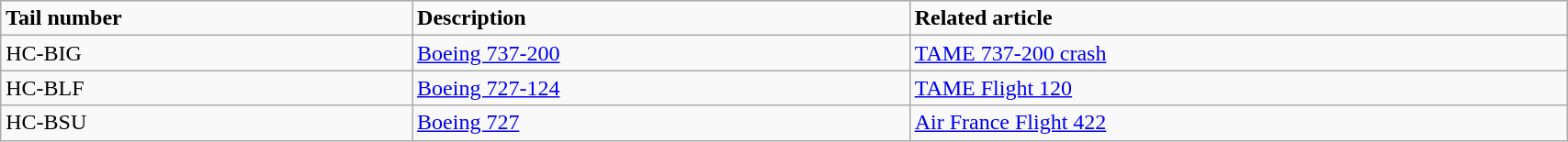<table class="wikitable" width="90%">
<tr>
<td><strong>Tail number</strong></td>
<td><strong>Description</strong></td>
<td><strong>Related article</strong></td>
</tr>
<tr>
<td>HC-BIG</td>
<td><a href='#'>Boeing 737-200</a></td>
<td><a href='#'>TAME 737-200 crash</a></td>
</tr>
<tr>
<td>HC-BLF</td>
<td><a href='#'>Boeing 727-124</a></td>
<td><a href='#'>TAME Flight 120</a></td>
</tr>
<tr>
<td>HC-BSU</td>
<td><a href='#'>Boeing 727</a></td>
<td><a href='#'>Air France Flight 422</a></td>
</tr>
</table>
